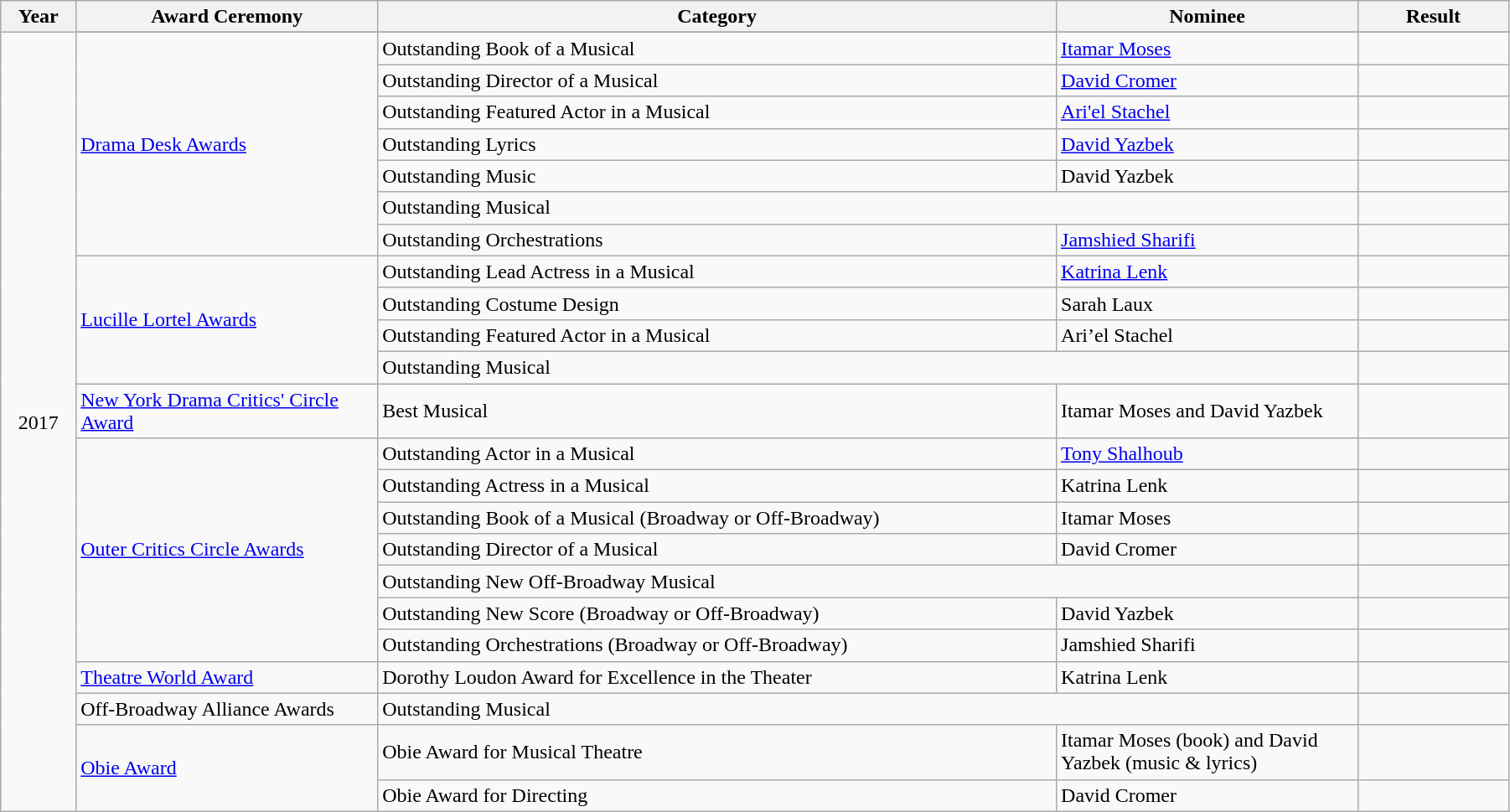<table class="wikitable" width="95%">
<tr>
<th width="5%">Year</th>
<th width="20%">Award Ceremony</th>
<th width="45%">Category</th>
<th width="20%">Nominee</th>
<th width="10%">Result</th>
</tr>
<tr>
<td rowspan="24" align="center">2017</td>
</tr>
<tr>
<td rowspan="7"><a href='#'>Drama Desk Awards</a></td>
<td>Outstanding Book of a Musical</td>
<td><a href='#'>Itamar Moses</a></td>
<td></td>
</tr>
<tr>
<td>Outstanding Director of a Musical</td>
<td><a href='#'>David Cromer</a></td>
<td></td>
</tr>
<tr>
<td>Outstanding Featured Actor in a Musical</td>
<td><a href='#'>Ari'el Stachel</a></td>
<td></td>
</tr>
<tr>
<td>Outstanding Lyrics</td>
<td><a href='#'>David Yazbek</a></td>
<td></td>
</tr>
<tr>
<td>Outstanding Music</td>
<td>David Yazbek</td>
<td></td>
</tr>
<tr>
<td colspan="2">Outstanding Musical</td>
<td></td>
</tr>
<tr>
<td>Outstanding Orchestrations</td>
<td><a href='#'>Jamshied Sharifi</a></td>
<td></td>
</tr>
<tr>
<td rowspan="4"><a href='#'>Lucille Lortel Awards</a></td>
<td>Outstanding Lead Actress in a Musical</td>
<td><a href='#'>Katrina Lenk</a></td>
<td></td>
</tr>
<tr>
<td>Outstanding Costume Design</td>
<td>Sarah Laux</td>
<td></td>
</tr>
<tr>
<td>Outstanding Featured Actor in a Musical</td>
<td>Ari’el Stachel</td>
<td></td>
</tr>
<tr>
<td colspan="2">Outstanding Musical</td>
<td></td>
</tr>
<tr>
<td><a href='#'>New York Drama Critics' Circle Award</a></td>
<td>Best Musical</td>
<td>Itamar Moses and David Yazbek</td>
<td></td>
</tr>
<tr>
<td rowspan="7"><a href='#'>Outer Critics Circle Awards</a></td>
<td>Outstanding Actor in a Musical</td>
<td><a href='#'>Tony Shalhoub</a></td>
<td></td>
</tr>
<tr>
<td>Outstanding Actress in a Musical</td>
<td>Katrina Lenk</td>
<td></td>
</tr>
<tr>
<td>Outstanding Book of a Musical (Broadway or Off-Broadway)</td>
<td>Itamar Moses</td>
<td></td>
</tr>
<tr>
<td>Outstanding Director of a Musical</td>
<td>David Cromer</td>
<td></td>
</tr>
<tr>
<td colspan="2">Outstanding New Off-Broadway Musical</td>
<td></td>
</tr>
<tr>
<td>Outstanding New Score (Broadway or Off-Broadway)</td>
<td>David Yazbek</td>
<td></td>
</tr>
<tr>
<td>Outstanding Orchestrations (Broadway or Off-Broadway)</td>
<td>Jamshied Sharifi</td>
<td></td>
</tr>
<tr>
<td><a href='#'>Theatre World Award</a></td>
<td>Dorothy Loudon Award for Excellence in the Theater</td>
<td>Katrina Lenk</td>
<td></td>
</tr>
<tr>
<td>Off-Broadway Alliance Awards</td>
<td colspan="2">Outstanding Musical</td>
<td></td>
</tr>
<tr>
<td rowspan="2"><a href='#'>Obie Award</a></td>
<td>Obie Award for Musical Theatre</td>
<td>Itamar Moses (book) and David Yazbek (music & lyrics)</td>
<td></td>
</tr>
<tr>
<td>Obie Award for Directing</td>
<td>David Cromer</td>
<td></td>
</tr>
</table>
